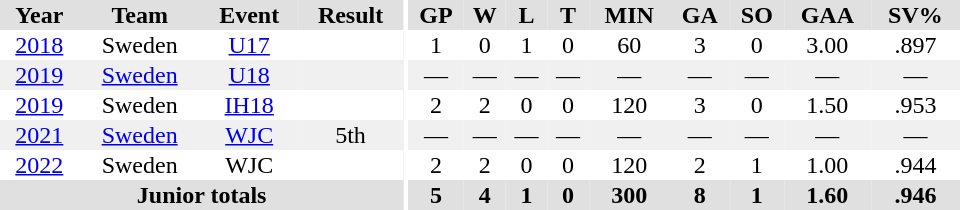<table border="0" cellpadding="1" cellspacing="0" ID="Table3" style="text-align:center; width:40em;">
<tr bgcolor="#e0e0e0">
<th>Year</th>
<th>Team</th>
<th>Event</th>
<th>Result</th>
<th rowspan="99" bgcolor="#ffffff"></th>
<th>GP</th>
<th>W</th>
<th>L</th>
<th>T</th>
<th>MIN</th>
<th>GA</th>
<th>SO</th>
<th>GAA</th>
<th>SV%</th>
</tr>
<tr>
<td><a href='#'>2018</a></td>
<td>Sweden</td>
<td><a href='#'>U17</a></td>
<td></td>
<td>1</td>
<td>0</td>
<td>1</td>
<td>0</td>
<td>60</td>
<td>3</td>
<td>0</td>
<td>3.00</td>
<td>.897</td>
</tr>
<tr bgcolor="#f0f0f0">
<td><a href='#'>2019</a></td>
<td><a href='#'>Sweden</a></td>
<td><a href='#'>U18</a></td>
<td></td>
<td>—</td>
<td>—</td>
<td>—</td>
<td>—</td>
<td>—</td>
<td>—</td>
<td>—</td>
<td>—</td>
<td>—</td>
</tr>
<tr>
<td><a href='#'>2019</a></td>
<td>Sweden</td>
<td><a href='#'>IH18</a></td>
<td></td>
<td>2</td>
<td>2</td>
<td>0</td>
<td>0</td>
<td>120</td>
<td>3</td>
<td>0</td>
<td>1.50</td>
<td>.953</td>
</tr>
<tr bgcolor="#f0f0f0">
<td><a href='#'>2021</a></td>
<td><a href='#'>Sweden</a></td>
<td><a href='#'>WJC</a></td>
<td>5th</td>
<td>—</td>
<td>—</td>
<td>—</td>
<td>—</td>
<td>—</td>
<td>—</td>
<td>—</td>
<td>—</td>
<td>—</td>
</tr>
<tr>
<td><a href='#'>2022</a></td>
<td>Sweden</td>
<td>WJC</td>
<td></td>
<td>2</td>
<td>2</td>
<td>0</td>
<td>0</td>
<td>120</td>
<td>2</td>
<td>1</td>
<td>1.00</td>
<td>.944</td>
</tr>
<tr bgcolor="#e0e0e0">
<th colspan="4">Junior totals</th>
<th>5</th>
<th>4</th>
<th>1</th>
<th>0</th>
<th>300</th>
<th>8</th>
<th>1</th>
<th>1.60</th>
<th>.946</th>
</tr>
</table>
